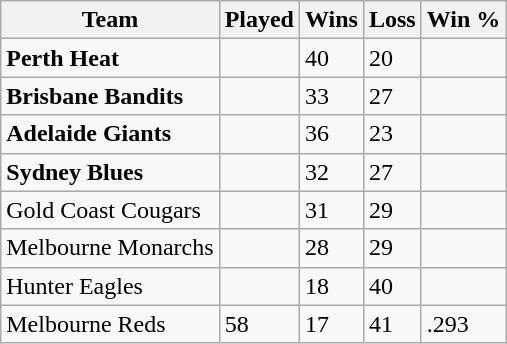<table class="wikitable">
<tr>
<th>Team</th>
<th>Played</th>
<th>Wins</th>
<th>Loss</th>
<th>Win %</th>
</tr>
<tr>
<td><strong>Perth Heat</strong></td>
<td></td>
<td>40</td>
<td>20</td>
<td></td>
</tr>
<tr>
<td><strong>Brisbane Bandits</strong></td>
<td></td>
<td>33</td>
<td>27</td>
<td></td>
</tr>
<tr>
<td><strong>Adelaide Giants</strong></td>
<td></td>
<td>36</td>
<td>23</td>
<td></td>
</tr>
<tr>
<td><strong>Sydney Blues</strong></td>
<td></td>
<td>32</td>
<td>27</td>
<td></td>
</tr>
<tr>
<td>Gold Coast Cougars</td>
<td></td>
<td>31</td>
<td>29</td>
<td></td>
</tr>
<tr>
<td>Melbourne Monarchs</td>
<td></td>
<td>28</td>
<td>29</td>
<td></td>
</tr>
<tr>
<td>Hunter Eagles</td>
<td></td>
<td>18</td>
<td>40</td>
<td></td>
</tr>
<tr>
<td>Melbourne Reds</td>
<td>58</td>
<td>17</td>
<td>41</td>
<td>.293</td>
</tr>
</table>
